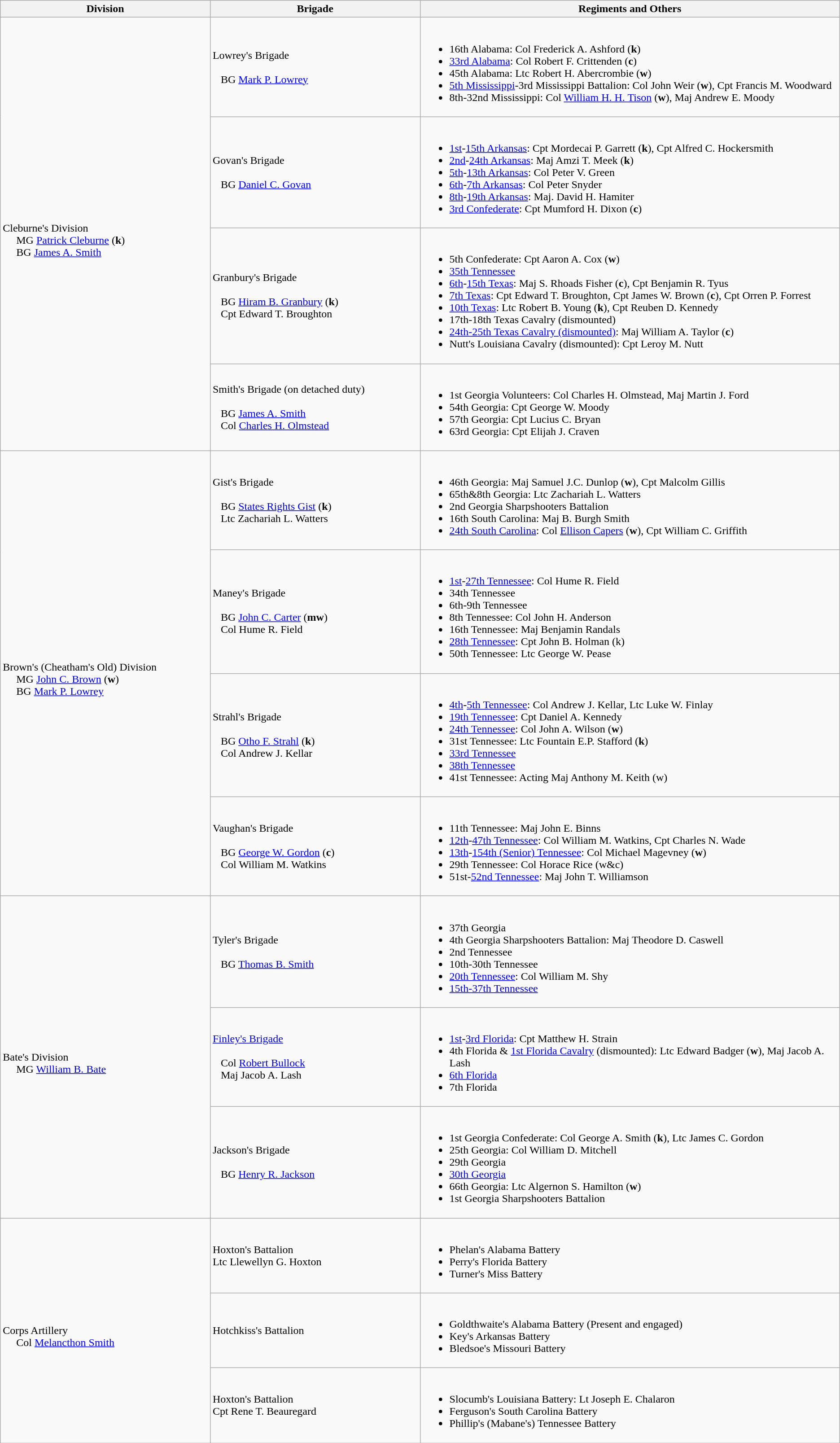<table class="wikitable">
<tr>
<th width=25%>Division</th>
<th width=25%>Brigade</th>
<th>Regiments and Others</th>
</tr>
<tr>
<td rowspan=4><br>Cleburne's Division
<br>    
MG <a href='#'>Patrick Cleburne</a> (<strong>k</strong>)
<br>    
BG <a href='#'>James A. Smith</a></td>
<td>Lowrey's Brigade<br><br>  
BG <a href='#'>Mark P. Lowrey</a></td>
<td><br><ul><li>16th Alabama: Col Frederick A. Ashford (<strong>k</strong>)</li><li><a href='#'>33rd Alabama</a>: Col Robert F. Crittenden (<strong>c</strong>)</li><li>45th Alabama: Ltc Robert H. Abercrombie (<strong>w</strong>)</li><li><a href='#'>5th Mississippi</a>-3rd Mississippi Battalion: Col John Weir (<strong>w</strong>), Cpt Francis M. Woodward</li><li>8th-32nd Mississippi: Col <a href='#'>William H. H. Tison</a> (<strong>w</strong>), Maj Andrew E. Moody</li></ul></td>
</tr>
<tr>
<td>Govan's Brigade<br><br>  
BG <a href='#'>Daniel C. Govan</a></td>
<td><br><ul><li><a href='#'>1st</a>-<a href='#'>15th Arkansas</a>: Cpt Mordecai P. Garrett (<strong>k</strong>), Cpt Alfred C. Hockersmith</li><li><a href='#'>2nd</a>-<a href='#'>24th Arkansas</a>: Maj Amzi T. Meek (<strong>k</strong>)</li><li><a href='#'>5th</a>-<a href='#'>13th Arkansas</a>: Col Peter V. Green</li><li><a href='#'>6th</a>-<a href='#'>7th Arkansas</a>: Col Peter Snyder</li><li><a href='#'>8th</a>-<a href='#'>19th Arkansas</a>: Maj. David H. Hamiter</li><li><a href='#'>3rd Confederate</a>: Cpt Mumford H. Dixon (<strong>c</strong>)</li></ul></td>
</tr>
<tr>
<td>Granbury's Brigade<br><br>  
BG <a href='#'>Hiram B. Granbury</a> (<strong>k</strong>)
<br>  
Cpt Edward T. Broughton</td>
<td><br><ul><li>5th Confederate: Cpt Aaron A. Cox (<strong>w</strong>)</li><li><a href='#'>35th Tennessee</a></li><li><a href='#'>6th</a>-<a href='#'>15th Texas</a>: Maj S. Rhoads Fisher (<strong>c</strong>), Cpt Benjamin R. Tyus</li><li><a href='#'>7th Texas</a>: Cpt Edward T. Broughton, Cpt James W. Brown (<strong>c</strong>), Cpt Orren P. Forrest</li><li><a href='#'>10th Texas</a>: Ltc Robert B. Young (<strong>k</strong>), Cpt Reuben D. Kennedy</li><li>17th-18th Texas Cavalry (dismounted)</li><li><a href='#'>24th-25th Texas Cavalry (dismounted)</a>: Maj William A. Taylor (<strong>c</strong>)</li><li>Nutt's Louisiana Cavalry (dismounted): Cpt Leroy M. Nutt</li></ul></td>
</tr>
<tr>
<td>Smith's Brigade (on detached duty)<br><br>  
BG <a href='#'>James A. Smith</a>
<br>  
Col <a href='#'>Charles H. Olmstead</a></td>
<td><br><ul><li>1st Georgia Volunteers: Col Charles H. Olmstead, Maj Martin J. Ford</li><li>54th Georgia: Cpt George W. Moody</li><li>57th Georgia: Cpt Lucius C. Bryan</li><li>63rd Georgia: Cpt Elijah J. Craven</li></ul></td>
</tr>
<tr>
<td rowspan=4><br>Brown's (Cheatham's Old) Division
<br>    
MG <a href='#'>John C. Brown</a> (<strong>w</strong>)
<br>    
BG <a href='#'>Mark P. Lowrey</a></td>
<td>Gist's Brigade<br><br>  
BG <a href='#'>States Rights Gist</a> (<strong>k</strong>)
<br>  
Ltc Zachariah L. Watters</td>
<td><br><ul><li>46th Georgia: Maj Samuel J.C. Dunlop (<strong>w</strong>), Cpt Malcolm Gillis</li><li>65th&8th Georgia: Ltc Zachariah L. Watters</li><li>2nd Georgia Sharpshooters Battalion</li><li>16th South Carolina: Maj B. Burgh Smith</li><li><a href='#'>24th South Carolina</a>: Col <a href='#'>Ellison Capers</a> (<strong>w</strong>), Cpt William C. Griffith</li></ul></td>
</tr>
<tr>
<td>Maney's Brigade<br><br>  
BG <a href='#'>John C. Carter</a> (<strong>mw</strong>)
<br>  
Col Hume R. Field</td>
<td><br><ul><li><a href='#'>1st</a>-<a href='#'>27th Tennessee</a>: Col Hume R. Field</li><li>34th Tennessee</li><li>6th-9th Tennessee</li><li>8th Tennessee: Col John H. Anderson</li><li>16th Tennessee: Maj Benjamin Randals</li><li><a href='#'>28th Tennessee</a>: Cpt John B. Holman (k)</li><li>50th Tennessee: Ltc George W. Pease</li></ul></td>
</tr>
<tr>
<td>Strahl's Brigade<br><br>  
BG <a href='#'>Otho F. Strahl</a> (<strong>k</strong>)
<br>  
Col Andrew J. Kellar</td>
<td><br><ul><li><a href='#'>4th</a>-<a href='#'>5th Tennessee</a>: Col Andrew J. Kellar, Ltc Luke W. Finlay</li><li><a href='#'>19th Tennessee</a>: Cpt Daniel A. Kennedy</li><li><a href='#'>24th Tennessee</a>: Col John A. Wilson (<strong>w</strong>)</li><li>31st Tennessee: Ltc Fountain E.P. Stafford (<strong>k</strong>)</li><li><a href='#'>33rd Tennessee</a></li><li><a href='#'>38th Tennessee</a></li><li>41st Tennessee: Acting Maj Anthony M. Keith (w)</li></ul></td>
</tr>
<tr>
<td>Vaughan's Brigade<br><br>  
BG <a href='#'>George W. Gordon</a> (<strong>c</strong>)
<br>  
Col William M. Watkins</td>
<td><br><ul><li>11th Tennessee: Maj John E. Binns</li><li><a href='#'>12th</a>-<a href='#'>47th Tennessee</a>: Col William M. Watkins, Cpt Charles N. Wade</li><li><a href='#'>13th</a>-<a href='#'>154th (Senior) Tennessee</a>: Col Michael Magevney (<strong>w</strong>)</li><li>29th Tennessee: Col Horace Rice (w&c)</li><li>51st-<a href='#'>52nd Tennessee</a>: Maj John T. Williamson</li></ul></td>
</tr>
<tr>
<td rowspan=3><br>Bate's Division
<br>    
MG <a href='#'>William B. Bate</a></td>
<td>Tyler's Brigade<br><br>  
BG <a href='#'>Thomas B. Smith</a></td>
<td><br><ul><li>37th Georgia</li><li>4th Georgia Sharpshooters Battalion: Maj Theodore D. Caswell</li><li>2nd Tennessee</li><li>10th-30th Tennessee</li><li><a href='#'>20th Tennessee</a>: Col William M. Shy</li><li><a href='#'>15th-37th Tennessee</a></li></ul></td>
</tr>
<tr>
<td><a href='#'>Finley's Brigade</a><br><br>  
Col <a href='#'>Robert Bullock</a>
<br>  
Maj Jacob A. Lash</td>
<td><br><ul><li><a href='#'>1st</a>-<a href='#'>3rd Florida</a>: Cpt Matthew H. Strain</li><li>4th Florida & <a href='#'>1st Florida Cavalry</a> (dismounted): Ltc Edward Badger (<strong>w</strong>), Maj Jacob A. Lash</li><li><a href='#'>6th Florida</a></li><li>7th Florida</li></ul></td>
</tr>
<tr>
<td>Jackson's Brigade<br><br>  
BG <a href='#'>Henry R. Jackson</a></td>
<td><br><ul><li>1st Georgia Confederate: Col George A. Smith (<strong>k</strong>), Ltc James C. Gordon</li><li>25th Georgia: Col William D. Mitchell</li><li>29th Georgia</li><li><a href='#'>30th Georgia</a></li><li>66th Georgia: Ltc Algernon S. Hamilton (<strong>w</strong>)</li><li>1st Georgia Sharpshooters Battalion</li></ul></td>
</tr>
<tr>
<td rowspan=3><br>Corps Artillery
<br>    
Col <a href='#'>Melancthon Smith</a></td>
<td>Hoxton's Battalion<br>Ltc Llewellyn G. Hoxton</td>
<td><br><ul><li>Phelan's Alabama Battery</li><li>Perry's Florida Battery</li><li>Turner's Miss Battery</li></ul></td>
</tr>
<tr>
<td>Hotchkiss's Battalion</td>
<td><br><ul><li>Goldthwaite's Alabama Battery (Present and engaged)</li><li>Key's Arkansas Battery</li><li>Bledsoe's Missouri Battery</li></ul></td>
</tr>
<tr>
<td>Hoxton's Battalion<br>Cpt Rene T. Beauregard</td>
<td><br><ul><li>Slocumb's Louisiana Battery: Lt Joseph E. Chalaron</li><li>Ferguson's South Carolina Battery</li><li>Phillip's (Mabane's) Tennessee Battery</li></ul></td>
</tr>
</table>
